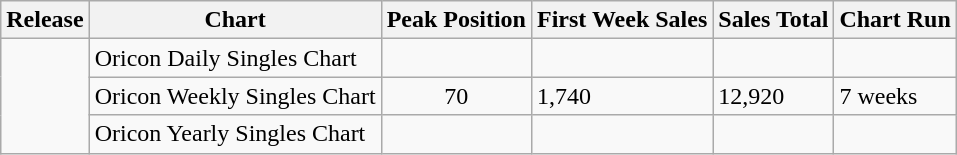<table class="wikitable">
<tr>
<th>Release</th>
<th>Chart</th>
<th>Peak Position</th>
<th>First Week Sales</th>
<th>Sales Total</th>
<th>Chart Run</th>
</tr>
<tr>
<td rowspan="3"></td>
<td>Oricon Daily Singles Chart</td>
<td align="center"></td>
<td></td>
<td></td>
<td></td>
</tr>
<tr>
<td>Oricon Weekly Singles Chart</td>
<td align="center">70</td>
<td>1,740</td>
<td>12,920</td>
<td>7 weeks</td>
</tr>
<tr>
<td>Oricon Yearly Singles Chart</td>
<td align="center"></td>
<td></td>
<td></td>
<td></td>
</tr>
</table>
